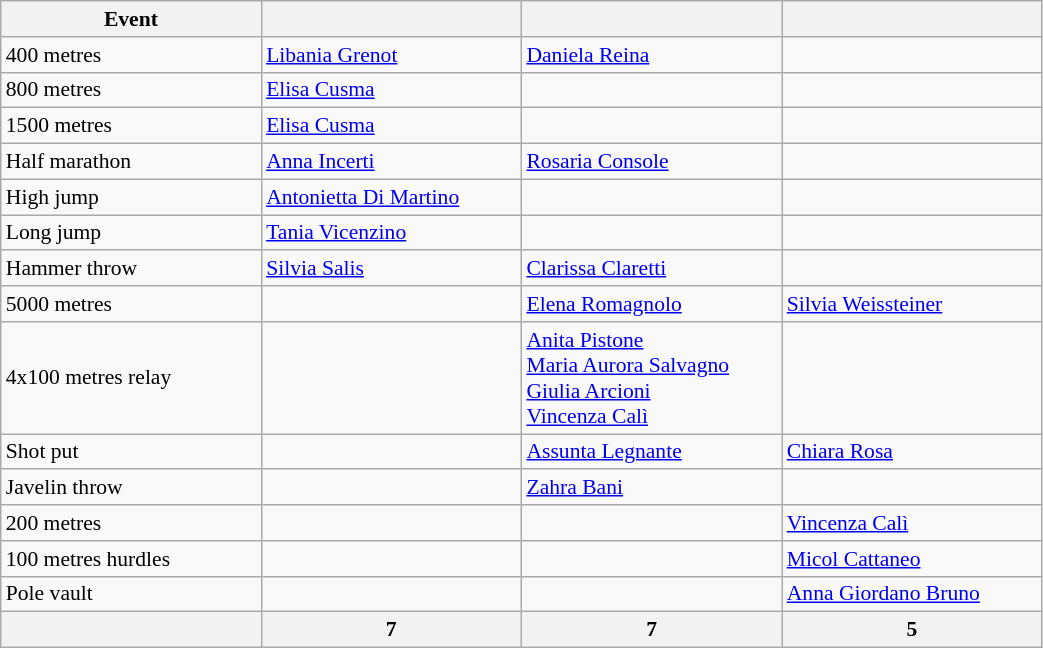<table class="wikitable" width=55% style="font-size:90%; text-align:left;">
<tr>
<th width=25%>Event</th>
<th width=25%></th>
<th width=25%></th>
<th width=25%></th>
</tr>
<tr>
<td>400 metres</td>
<td><a href='#'>Libania Grenot</a></td>
<td><a href='#'>Daniela Reina</a></td>
<td></td>
</tr>
<tr>
<td>800 metres</td>
<td><a href='#'>Elisa Cusma</a></td>
<td></td>
<td></td>
</tr>
<tr>
<td>1500 metres</td>
<td><a href='#'>Elisa Cusma</a></td>
<td></td>
<td></td>
</tr>
<tr>
<td>Half marathon</td>
<td><a href='#'>Anna Incerti</a></td>
<td><a href='#'>Rosaria Console</a></td>
<td></td>
</tr>
<tr>
<td>High jump</td>
<td><a href='#'>Antonietta Di Martino</a></td>
<td></td>
<td></td>
</tr>
<tr>
<td>Long jump</td>
<td><a href='#'>Tania Vicenzino</a></td>
<td></td>
<td></td>
</tr>
<tr>
<td>Hammer throw</td>
<td><a href='#'>Silvia Salis</a></td>
<td><a href='#'>Clarissa Claretti</a></td>
<td></td>
</tr>
<tr>
<td>5000 metres</td>
<td></td>
<td><a href='#'>Elena Romagnolo</a></td>
<td><a href='#'>Silvia Weissteiner</a></td>
</tr>
<tr>
<td>4x100 metres relay</td>
<td></td>
<td><a href='#'>Anita Pistone</a><br><a href='#'>Maria Aurora Salvagno</a><br><a href='#'>Giulia Arcioni</a><br><a href='#'>Vincenza Calì</a></td>
<td></td>
</tr>
<tr>
<td>Shot put</td>
<td></td>
<td><a href='#'>Assunta Legnante</a></td>
<td><a href='#'>Chiara Rosa</a></td>
</tr>
<tr>
<td>Javelin throw</td>
<td></td>
<td><a href='#'>Zahra Bani</a></td>
<td></td>
</tr>
<tr>
<td>200 metres</td>
<td></td>
<td></td>
<td><a href='#'>Vincenza Calì</a></td>
</tr>
<tr>
<td>100 metres hurdles</td>
<td></td>
<td></td>
<td><a href='#'>Micol Cattaneo</a></td>
</tr>
<tr>
<td>Pole vault</td>
<td></td>
<td></td>
<td><a href='#'>Anna Giordano Bruno</a></td>
</tr>
<tr>
<th></th>
<th>7</th>
<th>7</th>
<th>5</th>
</tr>
</table>
